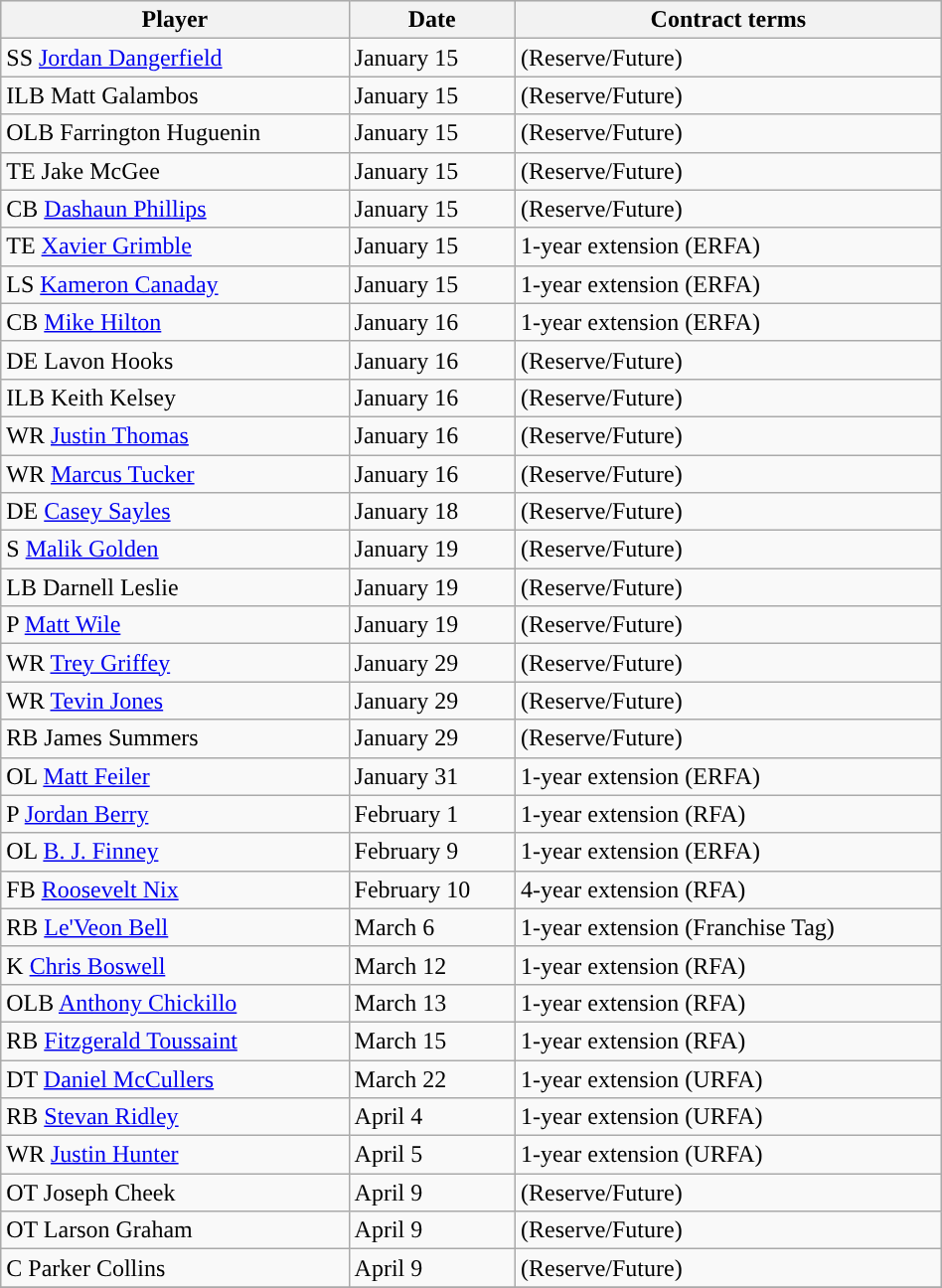<table class="wikitable" style="width:50%">
<tr style="text-align:center; background:#ddd">
<th>Player</th>
<th>Date</th>
<th>Contract terms</th>
</tr>
<tr>
<td>SS <a href='#'>Jordan Dangerfield</a></td>
<td>January 15</td>
<td>(Reserve/Future)</td>
</tr>
<tr>
<td>ILB Matt Galambos</td>
<td>January 15</td>
<td>(Reserve/Future)</td>
</tr>
<tr>
<td>OLB Farrington Huguenin</td>
<td>January 15</td>
<td>(Reserve/Future)</td>
</tr>
<tr>
<td>TE Jake McGee</td>
<td>January 15</td>
<td>(Reserve/Future)</td>
</tr>
<tr>
<td>CB <a href='#'>Dashaun Phillips</a></td>
<td>January 15</td>
<td>(Reserve/Future)</td>
</tr>
<tr>
<td>TE <a href='#'>Xavier Grimble</a></td>
<td>January 15</td>
<td>1-year extension (ERFA)</td>
</tr>
<tr>
<td>LS <a href='#'>Kameron Canaday</a></td>
<td>January 15</td>
<td>1-year extension (ERFA)</td>
</tr>
<tr>
<td>CB <a href='#'>Mike Hilton</a></td>
<td>January 16</td>
<td>1-year extension (ERFA)</td>
</tr>
<tr>
<td>DE Lavon Hooks</td>
<td>January 16</td>
<td>(Reserve/Future)</td>
</tr>
<tr>
<td>ILB Keith Kelsey</td>
<td>January 16</td>
<td>(Reserve/Future)</td>
</tr>
<tr>
<td>WR <a href='#'>Justin Thomas</a></td>
<td>January 16</td>
<td>(Reserve/Future)</td>
</tr>
<tr>
<td>WR <a href='#'>Marcus Tucker</a></td>
<td>January 16</td>
<td>(Reserve/Future)</td>
</tr>
<tr>
<td>DE <a href='#'>Casey Sayles</a></td>
<td>January 18</td>
<td>(Reserve/Future)</td>
</tr>
<tr>
<td>S <a href='#'>Malik Golden</a></td>
<td>January 19</td>
<td>(Reserve/Future)</td>
</tr>
<tr>
<td>LB Darnell Leslie</td>
<td>January 19</td>
<td>(Reserve/Future)</td>
</tr>
<tr>
<td>P <a href='#'>Matt Wile</a></td>
<td>January 19</td>
<td>(Reserve/Future)</td>
</tr>
<tr>
<td>WR <a href='#'>Trey Griffey</a></td>
<td>January 29</td>
<td>(Reserve/Future)</td>
</tr>
<tr>
<td>WR <a href='#'>Tevin Jones</a></td>
<td>January 29</td>
<td>(Reserve/Future)</td>
</tr>
<tr>
<td>RB James Summers</td>
<td>January 29</td>
<td>(Reserve/Future)</td>
</tr>
<tr>
<td>OL <a href='#'>Matt Feiler</a></td>
<td>January 31</td>
<td>1-year extension (ERFA)</td>
</tr>
<tr>
<td>P <a href='#'>Jordan Berry</a></td>
<td>February 1</td>
<td>1-year extension (RFA)</td>
</tr>
<tr>
<td>OL <a href='#'>B. J. Finney</a></td>
<td>February 9</td>
<td>1-year extension (ERFA)</td>
</tr>
<tr>
<td>FB <a href='#'>Roosevelt Nix</a></td>
<td>February 10</td>
<td>4-year extension (RFA)</td>
</tr>
<tr>
<td>RB <a href='#'>Le'Veon Bell</a></td>
<td>March 6</td>
<td>1-year extension (Franchise Tag)</td>
</tr>
<tr>
<td>K <a href='#'>Chris Boswell</a></td>
<td>March 12</td>
<td>1-year extension (RFA)</td>
</tr>
<tr>
<td>OLB <a href='#'>Anthony Chickillo</a></td>
<td>March 13</td>
<td>1-year extension (RFA)</td>
</tr>
<tr>
<td>RB <a href='#'>Fitzgerald Toussaint</a></td>
<td>March 15</td>
<td>1-year extension (RFA)</td>
</tr>
<tr>
<td>DT <a href='#'>Daniel McCullers</a></td>
<td>March 22</td>
<td>1-year extension (URFA)</td>
</tr>
<tr>
<td>RB <a href='#'>Stevan Ridley</a></td>
<td>April 4</td>
<td>1-year extension (URFA)</td>
</tr>
<tr>
<td>WR <a href='#'>Justin Hunter</a></td>
<td>April 5</td>
<td>1-year extension (URFA)</td>
</tr>
<tr>
<td>OT Joseph Cheek</td>
<td>April 9</td>
<td>(Reserve/Future)</td>
</tr>
<tr>
<td>OT Larson Graham</td>
<td>April 9</td>
<td>(Reserve/Future)</td>
</tr>
<tr>
<td>C Parker Collins</td>
<td>April 9</td>
<td>(Reserve/Future)</td>
</tr>
<tr>
</tr>
</table>
